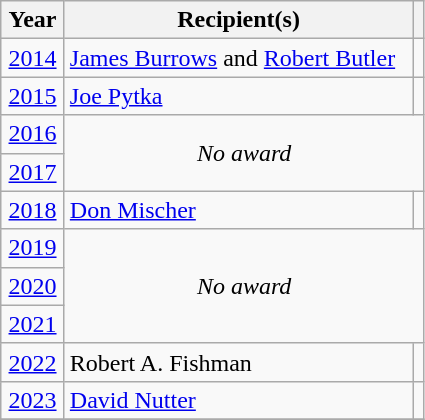<table class="wikitable sortable">
<tr>
<th width=35>Year</th>
<th width=225>Recipient(s)</th>
<th class=unsortable></th>
</tr>
<tr>
<td style="text-align:center;"><a href='#'>2014</a></td>
<td><a href='#'>James Burrows</a> and <a href='#'>Robert Butler</a></td>
<td style="text-align:center;"></td>
</tr>
<tr>
<td style="text-align:center;"><a href='#'>2015</a></td>
<td><a href='#'>Joe Pytka</a></td>
<td style="text-align:center;"></td>
</tr>
<tr>
<td style="text-align:center;"><a href='#'>2016</a></td>
<td rowspan="2" style="text-align:center;" colspan="2"><em>No award</em></td>
</tr>
<tr>
<td style="text-align:center;"><a href='#'>2017</a></td>
</tr>
<tr>
<td style="text-align:center;"><a href='#'>2018</a></td>
<td><a href='#'>Don Mischer</a></td>
<td style="text-align:center;"></td>
</tr>
<tr>
<td style="text-align:center;"><a href='#'>2019</a></td>
<td rowspan="3" style="text-align:center;" colspan="2"><em>No award</em></td>
</tr>
<tr>
<td style="text-align:center;"><a href='#'>2020</a></td>
</tr>
<tr>
<td style="text-align:center;"><a href='#'>2021</a></td>
</tr>
<tr>
<td style="text-align:center;"><a href='#'>2022</a></td>
<td>Robert A. Fishman</td>
<td style="text-align:center;"></td>
</tr>
<tr>
<td style="text-align:center;"><a href='#'>2023</a></td>
<td><a href='#'>David Nutter</a></td>
<td style="text-align:center;"></td>
</tr>
<tr>
</tr>
</table>
